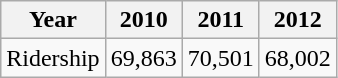<table class="wikitable">
<tr>
<th>Year</th>
<th>2010</th>
<th>2011</th>
<th>2012</th>
</tr>
<tr>
<td>Ridership</td>
<td>69,863</td>
<td>70,501</td>
<td>68,002</td>
</tr>
</table>
